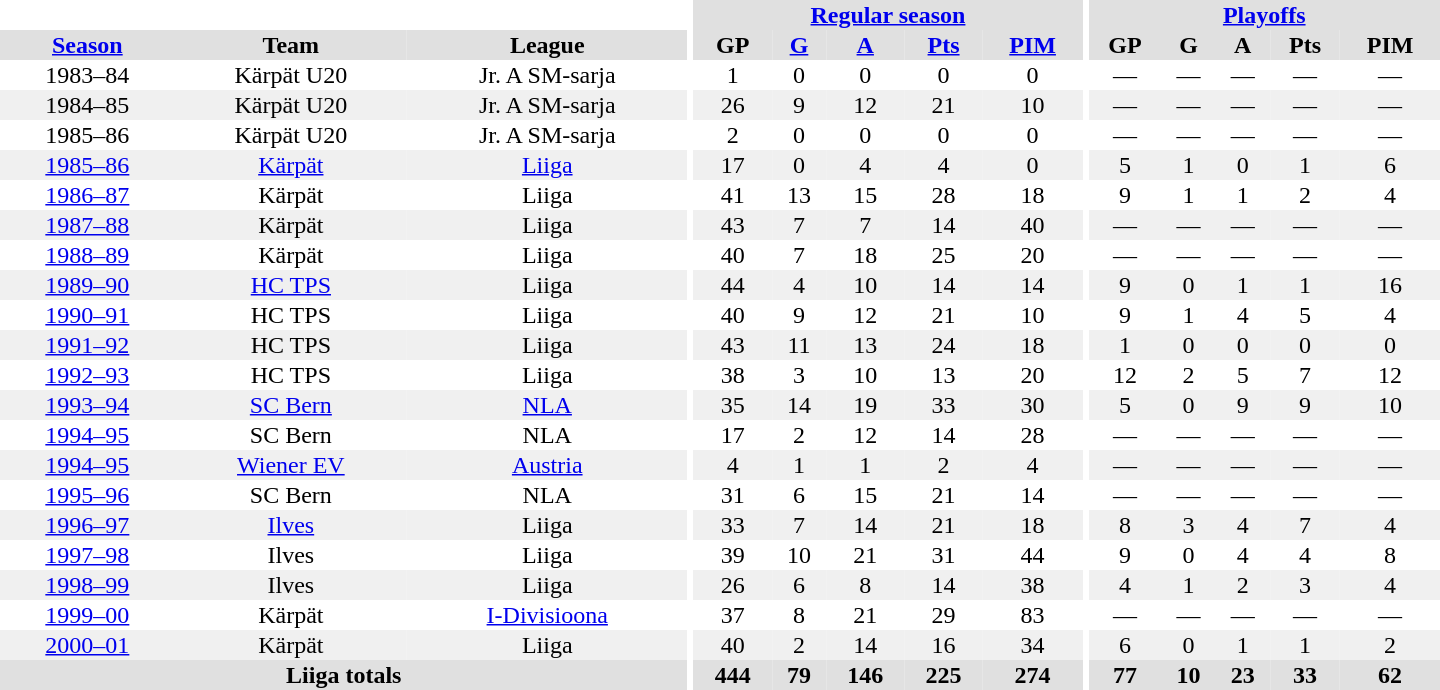<table border="0" cellpadding="1" cellspacing="0" style="text-align:center; width:60em">
<tr bgcolor="#e0e0e0">
<th colspan="3" bgcolor="#ffffff"></th>
<th rowspan="99" bgcolor="#ffffff"></th>
<th colspan="5"><a href='#'>Regular season</a></th>
<th rowspan="99" bgcolor="#ffffff"></th>
<th colspan="5"><a href='#'>Playoffs</a></th>
</tr>
<tr bgcolor="#e0e0e0">
<th><a href='#'>Season</a></th>
<th>Team</th>
<th>League</th>
<th>GP</th>
<th><a href='#'>G</a></th>
<th><a href='#'>A</a></th>
<th><a href='#'>Pts</a></th>
<th><a href='#'>PIM</a></th>
<th>GP</th>
<th>G</th>
<th>A</th>
<th>Pts</th>
<th>PIM</th>
</tr>
<tr>
<td>1983–84</td>
<td>Kärpät U20</td>
<td>Jr. A SM-sarja</td>
<td>1</td>
<td>0</td>
<td>0</td>
<td>0</td>
<td>0</td>
<td>—</td>
<td>—</td>
<td>—</td>
<td>—</td>
<td>—</td>
</tr>
<tr bgcolor="#f0f0f0">
<td>1984–85</td>
<td>Kärpät U20</td>
<td>Jr. A SM-sarja</td>
<td>26</td>
<td>9</td>
<td>12</td>
<td>21</td>
<td>10</td>
<td>—</td>
<td>—</td>
<td>—</td>
<td>—</td>
<td>—</td>
</tr>
<tr>
<td>1985–86</td>
<td>Kärpät U20</td>
<td>Jr. A SM-sarja</td>
<td>2</td>
<td>0</td>
<td>0</td>
<td>0</td>
<td>0</td>
<td>—</td>
<td>—</td>
<td>—</td>
<td>—</td>
<td>—</td>
</tr>
<tr bgcolor="#f0f0f0">
<td><a href='#'>1985–86</a></td>
<td><a href='#'>Kärpät</a></td>
<td><a href='#'>Liiga</a></td>
<td>17</td>
<td>0</td>
<td>4</td>
<td>4</td>
<td>0</td>
<td>5</td>
<td>1</td>
<td>0</td>
<td>1</td>
<td>6</td>
</tr>
<tr>
<td><a href='#'>1986–87</a></td>
<td>Kärpät</td>
<td>Liiga</td>
<td>41</td>
<td>13</td>
<td>15</td>
<td>28</td>
<td>18</td>
<td>9</td>
<td>1</td>
<td>1</td>
<td>2</td>
<td>4</td>
</tr>
<tr bgcolor="#f0f0f0">
<td><a href='#'>1987–88</a></td>
<td>Kärpät</td>
<td>Liiga</td>
<td>43</td>
<td>7</td>
<td>7</td>
<td>14</td>
<td>40</td>
<td>—</td>
<td>—</td>
<td>—</td>
<td>—</td>
<td>—</td>
</tr>
<tr>
<td><a href='#'>1988–89</a></td>
<td>Kärpät</td>
<td>Liiga</td>
<td>40</td>
<td>7</td>
<td>18</td>
<td>25</td>
<td>20</td>
<td>—</td>
<td>—</td>
<td>—</td>
<td>—</td>
<td>—</td>
</tr>
<tr bgcolor="#f0f0f0">
<td><a href='#'>1989–90</a></td>
<td><a href='#'>HC TPS</a></td>
<td>Liiga</td>
<td>44</td>
<td>4</td>
<td>10</td>
<td>14</td>
<td>14</td>
<td>9</td>
<td>0</td>
<td>1</td>
<td>1</td>
<td>16</td>
</tr>
<tr>
<td><a href='#'>1990–91</a></td>
<td>HC TPS</td>
<td>Liiga</td>
<td>40</td>
<td>9</td>
<td>12</td>
<td>21</td>
<td>10</td>
<td>9</td>
<td>1</td>
<td>4</td>
<td>5</td>
<td>4</td>
</tr>
<tr bgcolor="#f0f0f0">
<td><a href='#'>1991–92</a></td>
<td>HC TPS</td>
<td>Liiga</td>
<td>43</td>
<td>11</td>
<td>13</td>
<td>24</td>
<td>18</td>
<td>1</td>
<td>0</td>
<td>0</td>
<td>0</td>
<td>0</td>
</tr>
<tr>
<td><a href='#'>1992–93</a></td>
<td>HC TPS</td>
<td>Liiga</td>
<td>38</td>
<td>3</td>
<td>10</td>
<td>13</td>
<td>20</td>
<td>12</td>
<td>2</td>
<td>5</td>
<td>7</td>
<td>12</td>
</tr>
<tr bgcolor="#f0f0f0">
<td><a href='#'>1993–94</a></td>
<td><a href='#'>SC Bern</a></td>
<td><a href='#'>NLA</a></td>
<td>35</td>
<td>14</td>
<td>19</td>
<td>33</td>
<td>30</td>
<td>5</td>
<td>0</td>
<td>9</td>
<td>9</td>
<td>10</td>
</tr>
<tr>
<td><a href='#'>1994–95</a></td>
<td>SC Bern</td>
<td>NLA</td>
<td>17</td>
<td>2</td>
<td>12</td>
<td>14</td>
<td>28</td>
<td>—</td>
<td>—</td>
<td>—</td>
<td>—</td>
<td>—</td>
</tr>
<tr bgcolor="#f0f0f0">
<td><a href='#'>1994–95</a></td>
<td><a href='#'>Wiener EV</a></td>
<td><a href='#'>Austria</a></td>
<td>4</td>
<td>1</td>
<td>1</td>
<td>2</td>
<td>4</td>
<td>—</td>
<td>—</td>
<td>—</td>
<td>—</td>
<td>—</td>
</tr>
<tr>
<td><a href='#'>1995–96</a></td>
<td>SC Bern</td>
<td>NLA</td>
<td>31</td>
<td>6</td>
<td>15</td>
<td>21</td>
<td>14</td>
<td>—</td>
<td>—</td>
<td>—</td>
<td>—</td>
<td>—</td>
</tr>
<tr bgcolor="#f0f0f0">
<td><a href='#'>1996–97</a></td>
<td><a href='#'>Ilves</a></td>
<td>Liiga</td>
<td>33</td>
<td>7</td>
<td>14</td>
<td>21</td>
<td>18</td>
<td>8</td>
<td>3</td>
<td>4</td>
<td>7</td>
<td>4</td>
</tr>
<tr>
<td><a href='#'>1997–98</a></td>
<td>Ilves</td>
<td>Liiga</td>
<td>39</td>
<td>10</td>
<td>21</td>
<td>31</td>
<td>44</td>
<td>9</td>
<td>0</td>
<td>4</td>
<td>4</td>
<td>8</td>
</tr>
<tr bgcolor="#f0f0f0">
<td><a href='#'>1998–99</a></td>
<td>Ilves</td>
<td>Liiga</td>
<td>26</td>
<td>6</td>
<td>8</td>
<td>14</td>
<td>38</td>
<td>4</td>
<td>1</td>
<td>2</td>
<td>3</td>
<td>4</td>
</tr>
<tr>
<td><a href='#'>1999–00</a></td>
<td>Kärpät</td>
<td><a href='#'>I-Divisioona</a></td>
<td>37</td>
<td>8</td>
<td>21</td>
<td>29</td>
<td>83</td>
<td>—</td>
<td>—</td>
<td>—</td>
<td>—</td>
<td>—</td>
</tr>
<tr bgcolor="#f0f0f0">
<td><a href='#'>2000–01</a></td>
<td>Kärpät</td>
<td>Liiga</td>
<td>40</td>
<td>2</td>
<td>14</td>
<td>16</td>
<td>34</td>
<td>6</td>
<td>0</td>
<td>1</td>
<td>1</td>
<td>2</td>
</tr>
<tr>
</tr>
<tr ALIGN="center" bgcolor="#e0e0e0">
<th colspan="3">Liiga totals</th>
<th ALIGN="center">444</th>
<th ALIGN="center">79</th>
<th ALIGN="center">146</th>
<th ALIGN="center">225</th>
<th ALIGN="center">274</th>
<th ALIGN="center">77</th>
<th ALIGN="center">10</th>
<th ALIGN="center">23</th>
<th ALIGN="center">33</th>
<th ALIGN="center">62</th>
</tr>
</table>
